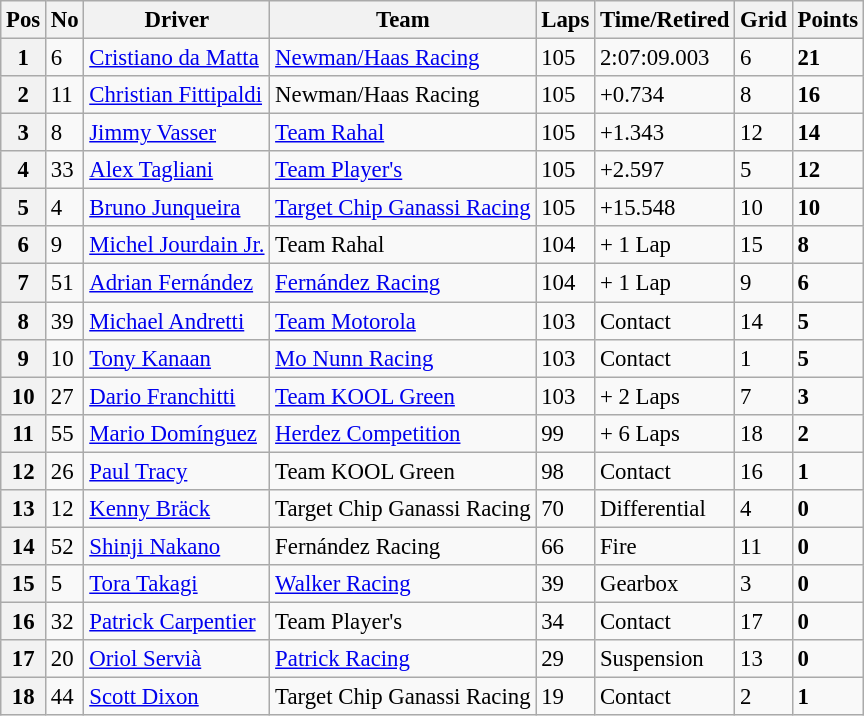<table class="wikitable" style="font-size:95%;">
<tr>
<th>Pos</th>
<th>No</th>
<th>Driver</th>
<th>Team</th>
<th>Laps</th>
<th>Time/Retired</th>
<th>Grid</th>
<th>Points</th>
</tr>
<tr>
<th>1</th>
<td>6</td>
<td> <a href='#'>Cristiano da Matta</a></td>
<td><a href='#'>Newman/Haas Racing</a></td>
<td>105</td>
<td>2:07:09.003</td>
<td>6</td>
<td><strong>21</strong></td>
</tr>
<tr>
<th>2</th>
<td>11</td>
<td> <a href='#'>Christian Fittipaldi</a></td>
<td>Newman/Haas Racing</td>
<td>105</td>
<td>+0.734</td>
<td>8</td>
<td><strong>16</strong></td>
</tr>
<tr>
<th>3</th>
<td>8</td>
<td> <a href='#'>Jimmy Vasser</a></td>
<td><a href='#'>Team Rahal</a></td>
<td>105</td>
<td>+1.343</td>
<td>12</td>
<td><strong>14</strong></td>
</tr>
<tr>
<th>4</th>
<td>33</td>
<td> <a href='#'>Alex Tagliani</a></td>
<td><a href='#'>Team Player's</a></td>
<td>105</td>
<td>+2.597</td>
<td>5</td>
<td><strong>12</strong></td>
</tr>
<tr>
<th>5</th>
<td>4</td>
<td> <a href='#'>Bruno Junqueira</a></td>
<td><a href='#'>Target Chip Ganassi Racing</a></td>
<td>105</td>
<td>+15.548</td>
<td>10</td>
<td><strong>10</strong></td>
</tr>
<tr>
<th>6</th>
<td>9</td>
<td> <a href='#'>Michel Jourdain Jr.</a></td>
<td>Team Rahal</td>
<td>104</td>
<td>+ 1 Lap</td>
<td>15</td>
<td><strong>8</strong></td>
</tr>
<tr>
<th>7</th>
<td>51</td>
<td> <a href='#'>Adrian Fernández</a></td>
<td><a href='#'>Fernández Racing</a></td>
<td>104</td>
<td>+ 1 Lap</td>
<td>9</td>
<td><strong>6</strong></td>
</tr>
<tr>
<th>8</th>
<td>39</td>
<td> <a href='#'>Michael Andretti</a></td>
<td><a href='#'>Team Motorola</a></td>
<td>103</td>
<td>Contact</td>
<td>14</td>
<td><strong>5</strong></td>
</tr>
<tr>
<th>9</th>
<td>10</td>
<td> <a href='#'>Tony Kanaan</a></td>
<td><a href='#'>Mo Nunn Racing</a></td>
<td>103</td>
<td>Contact</td>
<td>1</td>
<td><strong>5</strong></td>
</tr>
<tr>
<th>10</th>
<td>27</td>
<td> <a href='#'>Dario Franchitti</a></td>
<td><a href='#'>Team KOOL Green</a></td>
<td>103</td>
<td>+ 2 Laps</td>
<td>7</td>
<td><strong>3</strong></td>
</tr>
<tr>
<th>11</th>
<td>55</td>
<td> <a href='#'>Mario Domínguez</a></td>
<td><a href='#'>Herdez Competition</a></td>
<td>99</td>
<td>+ 6 Laps</td>
<td>18</td>
<td><strong>2</strong></td>
</tr>
<tr>
<th>12</th>
<td>26</td>
<td> <a href='#'>Paul Tracy</a></td>
<td>Team KOOL Green</td>
<td>98</td>
<td>Contact</td>
<td>16</td>
<td><strong>1</strong></td>
</tr>
<tr>
<th>13</th>
<td>12</td>
<td> <a href='#'>Kenny Bräck</a></td>
<td>Target Chip Ganassi Racing</td>
<td>70</td>
<td>Differential</td>
<td>4</td>
<td><strong>0</strong></td>
</tr>
<tr>
<th>14</th>
<td>52</td>
<td> <a href='#'>Shinji Nakano</a></td>
<td>Fernández Racing</td>
<td>66</td>
<td>Fire</td>
<td>11</td>
<td><strong>0</strong></td>
</tr>
<tr>
<th>15</th>
<td>5</td>
<td> <a href='#'>Tora Takagi</a></td>
<td><a href='#'>Walker Racing</a></td>
<td>39</td>
<td>Gearbox</td>
<td>3</td>
<td><strong>0</strong></td>
</tr>
<tr>
<th>16</th>
<td>32</td>
<td> <a href='#'>Patrick Carpentier</a></td>
<td>Team Player's</td>
<td>34</td>
<td>Contact</td>
<td>17</td>
<td><strong>0</strong></td>
</tr>
<tr>
<th>17</th>
<td>20</td>
<td> <a href='#'>Oriol Servià</a></td>
<td><a href='#'>Patrick Racing</a></td>
<td>29</td>
<td>Suspension</td>
<td>13</td>
<td><strong>0</strong></td>
</tr>
<tr>
<th>18</th>
<td>44</td>
<td> <a href='#'>Scott Dixon</a></td>
<td>Target Chip Ganassi Racing</td>
<td>19</td>
<td>Contact</td>
<td>2</td>
<td><strong>1</strong></td>
</tr>
</table>
